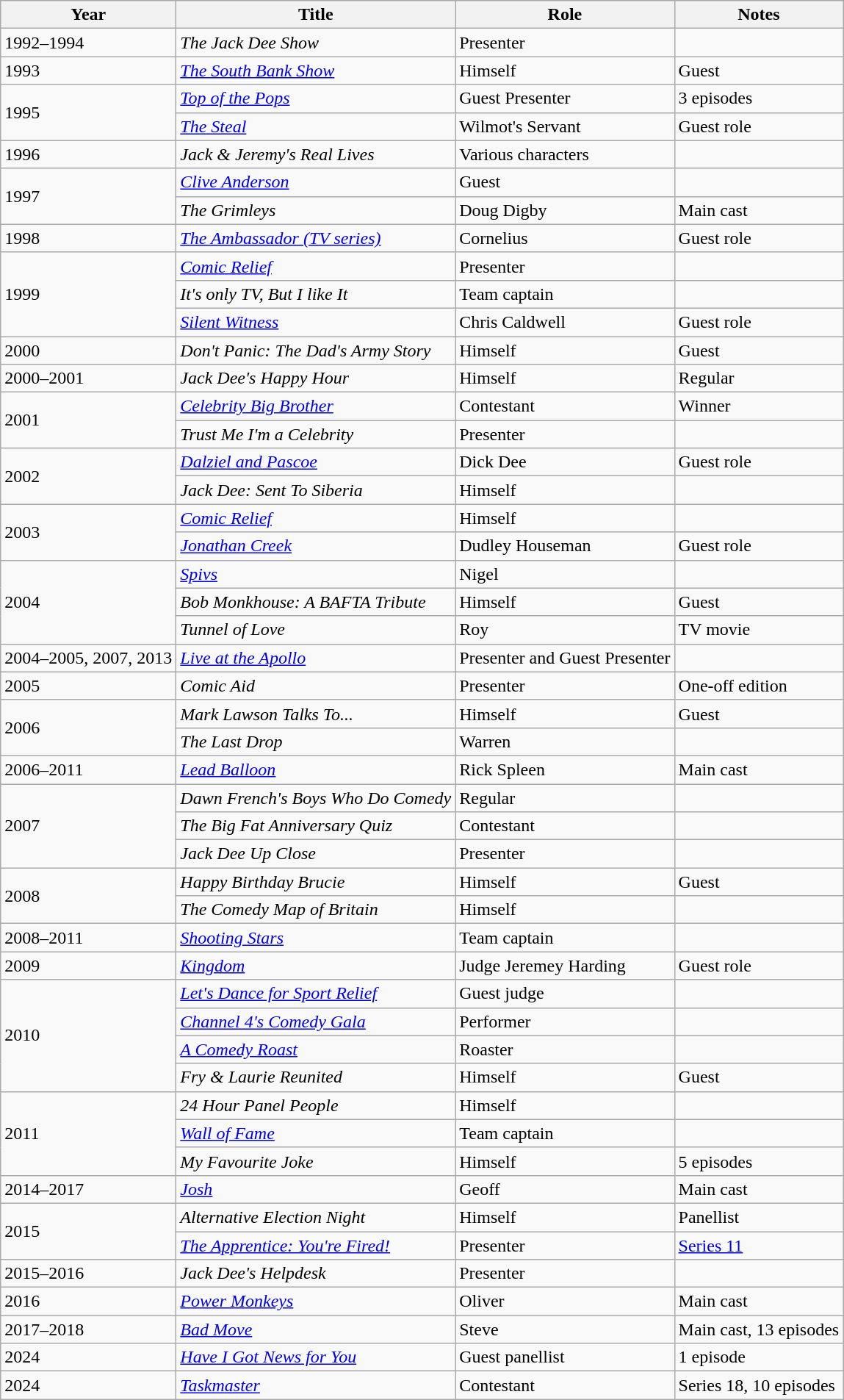<table class="wikitable sortable">
<tr>
<th>Year</th>
<th>Title</th>
<th>Role</th>
<th>Notes</th>
</tr>
<tr>
<td>1992–1994</td>
<td><em>The Jack Dee Show</em></td>
<td>Presenter</td>
<td></td>
</tr>
<tr>
<td>1993</td>
<td><em><a href='#'>The South Bank Show</a></em></td>
<td>Himself</td>
<td>Guest</td>
</tr>
<tr>
<td rowspan="2">1995</td>
<td><em><a href='#'>Top of the Pops</a></em></td>
<td>Guest Presenter</td>
<td>3 episodes</td>
</tr>
<tr>
<td><em><a href='#'>The Steal</a></em></td>
<td>Wilmot's Servant</td>
<td>Guest role</td>
</tr>
<tr>
<td>1996</td>
<td><em>Jack & Jeremy's Real Lives</em></td>
<td>Various characters</td>
<td></td>
</tr>
<tr>
<td rowspan="2">1997</td>
<td><em><a href='#'>Clive Anderson</a></em></td>
<td>Guest</td>
<td></td>
</tr>
<tr>
<td><em>The Grimleys</em></td>
<td>Doug Digby</td>
<td>Main cast</td>
</tr>
<tr>
<td rowspan="1">1998</td>
<td><em><a href='#'>The Ambassador (TV series)</a></em></td>
<td>Cornelius</td>
<td>Guest role</td>
</tr>
<tr>
<td rowspan="3">1999</td>
<td><em><a href='#'>Comic Relief</a></em></td>
<td>Presenter</td>
<td></td>
</tr>
<tr>
<td><em>It's only TV, But I like It</em></td>
<td>Team captain</td>
<td></td>
</tr>
<tr>
<td><em><a href='#'>Silent Witness</a></em></td>
<td>Chris Caldwell</td>
<td>Guest role</td>
</tr>
<tr>
<td>2000</td>
<td><em>Don't Panic: The Dad's Army Story</em></td>
<td>Himself</td>
<td>Guest</td>
</tr>
<tr>
<td>2000–2001</td>
<td><em>Jack Dee's Happy Hour</em></td>
<td>Himself</td>
<td>Regular</td>
</tr>
<tr>
<td rowspan="2">2001</td>
<td><em><a href='#'>Celebrity Big Brother</a></em></td>
<td>Contestant</td>
<td>Winner</td>
</tr>
<tr>
<td><em>Trust Me I'm a Celebrity</em></td>
<td>Presenter</td>
<td></td>
</tr>
<tr>
<td rowspan="2">2002</td>
<td><em><a href='#'>Dalziel and Pascoe</a></em></td>
<td>Dick Dee</td>
<td>Guest role</td>
</tr>
<tr>
<td><em>Jack Dee: Sent To Siberia</em></td>
<td>Himself</td>
<td></td>
</tr>
<tr>
<td rowspan="2">2003</td>
<td><em><a href='#'>Comic Relief</a></em></td>
<td>Himself</td>
<td></td>
</tr>
<tr>
<td><em><a href='#'>Jonathan Creek</a></em></td>
<td>Dudley Houseman</td>
<td>Guest role</td>
</tr>
<tr>
<td rowspan="3">2004</td>
<td><em><a href='#'>Spivs</a></em></td>
<td>Nigel</td>
<td></td>
</tr>
<tr>
<td><em>Bob Monkhouse: A BAFTA Tribute</em></td>
<td>Himself</td>
<td>Guest</td>
</tr>
<tr>
<td><em>Tunnel of Love</em></td>
<td>Roy</td>
<td>TV movie</td>
</tr>
<tr>
<td>2004–2005, 2007, 2013</td>
<td><em><a href='#'>Live at the Apollo</a></em></td>
<td>Presenter and Guest Presenter</td>
<td></td>
</tr>
<tr>
<td>2005</td>
<td><em>Comic Aid</em></td>
<td>Presenter</td>
<td>One-off edition</td>
</tr>
<tr>
<td rowspan="2">2006</td>
<td><em>Mark Lawson Talks To...</em></td>
<td>Himself</td>
<td>Guest</td>
</tr>
<tr>
<td><em>The Last Drop</em></td>
<td>Warren</td>
<td></td>
</tr>
<tr>
<td>2006–2011</td>
<td><em><a href='#'>Lead Balloon</a></em></td>
<td>Rick Spleen</td>
<td>Main cast</td>
</tr>
<tr>
<td rowspan="3">2007</td>
<td><em>Dawn French's Boys Who Do Comedy</em></td>
<td>Regular</td>
<td></td>
</tr>
<tr>
<td><em>The Big Fat Anniversary Quiz</em></td>
<td>Contestant</td>
<td></td>
</tr>
<tr>
<td><em>Jack Dee Up Close</em></td>
<td>Presenter</td>
<td></td>
</tr>
<tr>
<td rowspan="2">2008</td>
<td><em>Happy Birthday Brucie</em></td>
<td>Himself</td>
<td>Guest</td>
</tr>
<tr>
<td><em>The Comedy Map of Britain</em></td>
<td>Himself</td>
<td></td>
</tr>
<tr>
<td>2008–2011</td>
<td><em><a href='#'>Shooting Stars</a></em></td>
<td>Team captain</td>
<td></td>
</tr>
<tr>
<td>2009</td>
<td><em><a href='#'>Kingdom</a></em></td>
<td>Judge Jeremey Harding</td>
<td>Guest role</td>
</tr>
<tr>
<td rowspan="4">2010</td>
<td><em><a href='#'>Let's Dance for Sport Relief</a></em></td>
<td>Guest judge</td>
<td></td>
</tr>
<tr>
<td><em><a href='#'>Channel 4's Comedy Gala</a></em></td>
<td>Performer</td>
<td></td>
</tr>
<tr>
<td><em><a href='#'>A Comedy Roast</a></em></td>
<td>Roaster</td>
<td></td>
</tr>
<tr>
<td><em>Fry & Laurie Reunited</em></td>
<td>Himself</td>
<td>Guest</td>
</tr>
<tr>
<td rowspan="3">2011</td>
<td><em>24 Hour Panel People</em></td>
<td>Himself</td>
<td></td>
</tr>
<tr>
<td><em><a href='#'>Wall of Fame</a></em></td>
<td>Team captain</td>
<td></td>
</tr>
<tr>
<td><em>My Favourite Joke</em></td>
<td>Himself</td>
<td>5 episodes</td>
</tr>
<tr>
<td>2014–2017</td>
<td><em><a href='#'>Josh</a></em></td>
<td>Geoff</td>
<td>Main cast</td>
</tr>
<tr>
<td rowspan="2">2015</td>
<td><em>Alternative Election Night</em></td>
<td>Himself</td>
<td>Panellist</td>
</tr>
<tr>
<td><em><a href='#'>The Apprentice: You're Fired!</a></em></td>
<td>Presenter</td>
<td><a href='#'>Series 11</a></td>
</tr>
<tr>
<td>2015–2016</td>
<td><em>Jack Dee's Helpdesk</em></td>
<td>Presenter</td>
<td></td>
</tr>
<tr>
<td>2016</td>
<td><em><a href='#'>Power Monkeys</a></em></td>
<td>Oliver</td>
<td>Main cast</td>
</tr>
<tr>
<td>2017–2018</td>
<td><em><a href='#'>Bad Move</a></em></td>
<td>Steve</td>
<td>Main cast, 13 episodes</td>
</tr>
<tr>
<td>2024</td>
<td><em><a href='#'>Have I Got News for You</a></em></td>
<td>Guest panellist</td>
<td>1 episode</td>
</tr>
<tr>
<td>2024</td>
<td><em><a href='#'>Taskmaster</a></em></td>
<td>Contestant</td>
<td>Series 18, 10 episodes</td>
</tr>
</table>
